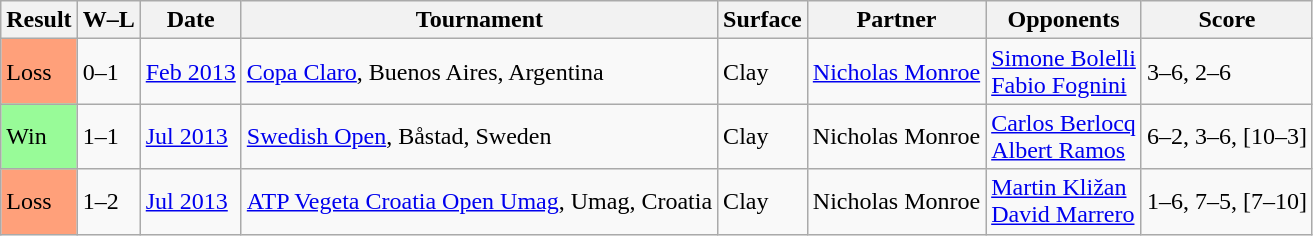<table class="sortable wikitable">
<tr>
<th>Result</th>
<th>W–L</th>
<th>Date</th>
<th>Tournament</th>
<th>Surface</th>
<th>Partner</th>
<th>Opponents</th>
<th>Score</th>
</tr>
<tr>
<td style="background:#ffa07a;">Loss</td>
<td>0–1</td>
<td><a href='#'>Feb 2013</a></td>
<td><a href='#'>Copa Claro</a>, Buenos Aires, Argentina</td>
<td>Clay</td>
<td> <a href='#'>Nicholas Monroe</a></td>
<td> <a href='#'>Simone Bolelli</a><br>  <a href='#'>Fabio Fognini</a></td>
<td>3–6, 2–6</td>
</tr>
<tr>
<td style="background:#98fb98;">Win</td>
<td>1–1</td>
<td><a href='#'>Jul 2013</a></td>
<td><a href='#'>Swedish Open</a>, Båstad, Sweden</td>
<td>Clay</td>
<td> Nicholas Monroe</td>
<td> <a href='#'>Carlos Berlocq</a><br>  <a href='#'>Albert Ramos</a></td>
<td>6–2, 3–6, [10–3]</td>
</tr>
<tr>
<td style="background:#ffa07a;">Loss</td>
<td>1–2</td>
<td><a href='#'>Jul 2013</a></td>
<td><a href='#'>ATP Vegeta Croatia Open Umag</a>, Umag, Croatia</td>
<td>Clay</td>
<td> Nicholas Monroe</td>
<td> <a href='#'>Martin Kližan</a><br>  <a href='#'>David Marrero</a></td>
<td>1–6, 7–5, [7–10]</td>
</tr>
</table>
